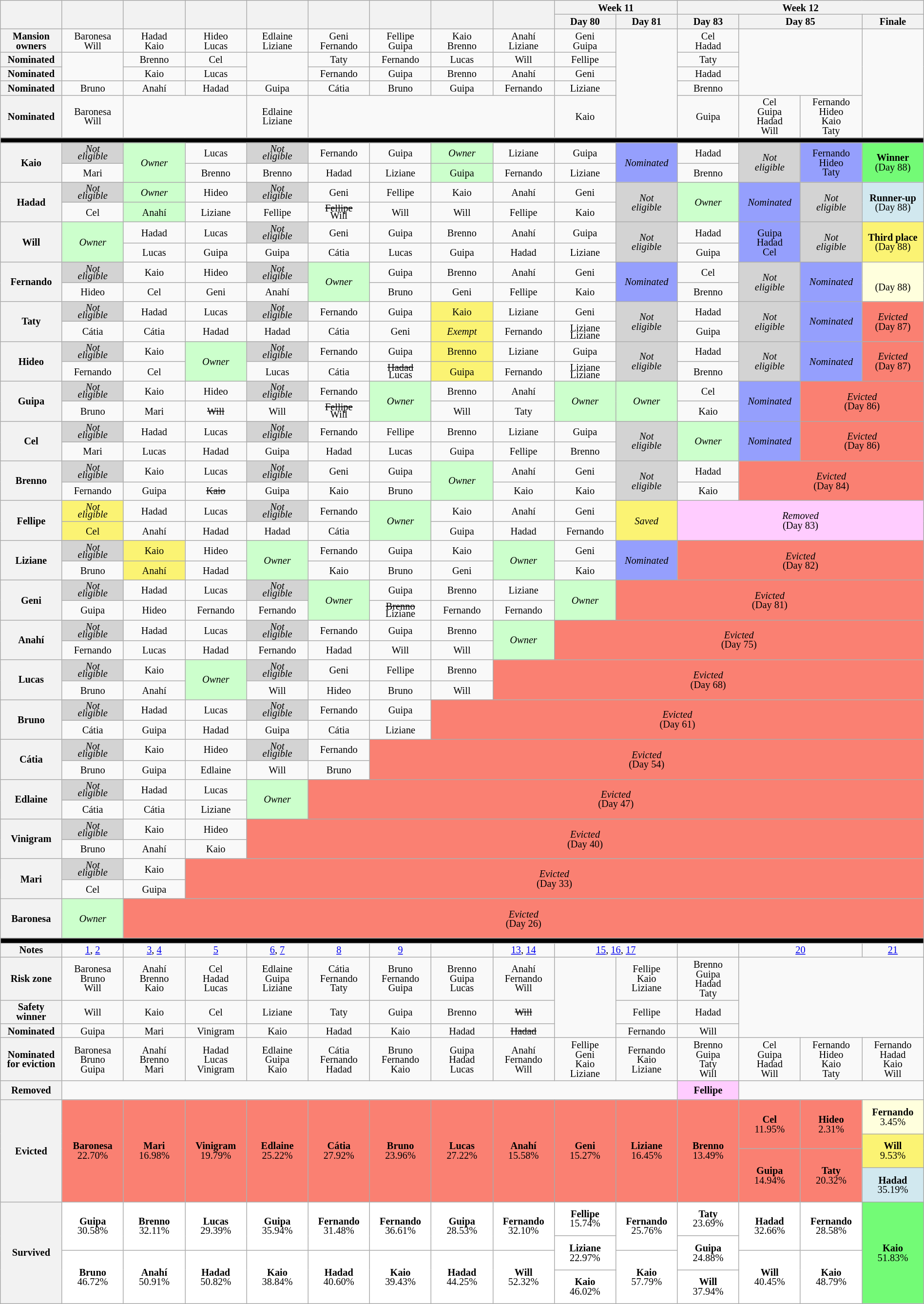<table class="wikitable" style="text-align:center; font-size:85%; width:100%; line-height:13px;">
<tr>
<th rowspan=2 width="6%"></th>
<th rowspan=2 width="6%"></th>
<th rowspan=2 width="6%"></th>
<th rowspan=2 width="6%"></th>
<th rowspan=2 width="6%"></th>
<th rowspan=2 width="6%"></th>
<th rowspan=2 width="6%"></th>
<th rowspan=2 width="6%"></th>
<th rowspan=2 width="6%"></th>
<th colspan=2 width="12%">Week 11</th>
<th colspan=4 width="24%">Week 12</th>
</tr>
<tr>
<th width="6%">Day 80</th>
<th width="6%">Day 81</th>
<th width="6%">Day 83</th>
<th colspan=2 width="12%">Day 85</th>
<th width="6%">Finale</th>
</tr>
<tr>
<th>Mansion owners</th>
<td>Baronesa<br>Will</td>
<td>Hadad<br>Kaio</td>
<td>Hideo<br>Lucas</td>
<td>Edlaine<br>Liziane</td>
<td>Geni<br>Fernando</td>
<td>Fellipe<br>Guipa</td>
<td>Kaio<br>Brenno</td>
<td>Anahí<br>Liziane</td>
<td>Geni<br>Guipa</td>
<td rowspan=5></td>
<td>Cel<br>Hadad</td>
<td rowspan=4 colspan=2></td>
<td rowspan=5></td>
</tr>
<tr>
<th>Nominated<br></th>
<td rowspan=2></td>
<td>Brenno</td>
<td>Cel</td>
<td rowspan=2></td>
<td>Taty</td>
<td>Fernando</td>
<td>Lucas</td>
<td>Will</td>
<td>Fellipe</td>
<td>Taty</td>
</tr>
<tr>
<th>Nominated<br></th>
<td>Kaio</td>
<td>Lucas</td>
<td>Fernando</td>
<td>Guipa</td>
<td>Brenno</td>
<td>Anahí</td>
<td>Geni</td>
<td>Hadad</td>
</tr>
<tr>
<th>Nominated<br></th>
<td>Bruno</td>
<td>Anahí</td>
<td>Hadad</td>
<td>Guipa</td>
<td>Cátia</td>
<td>Bruno</td>
<td>Guipa</td>
<td>Fernando</td>
<td>Liziane</td>
<td>Brenno</td>
</tr>
<tr>
<th>Nominated<br></th>
<td>Baronesa<br>Will</td>
<td colspan=2></td>
<td>Edlaine<br>Liziane</td>
<td colspan=4></td>
<td>Kaio</td>
<td>Guipa</td>
<td>Cel<br>Guipa<br>Hadad<br>Will</td>
<td>Fernando<br>Hideo<br>Kaio<br>Taty</td>
</tr>
<tr>
<td bgcolor=000000 colspan=15></td>
</tr>
<tr style="height:24px">
<th style="height:48px" rowspan=2>Kaio</th>
<td bgcolor=D3D3D3 style="line-height:10px"><em>Not<br>eligible</em></td>
<td rowspan=2 bgcolor=CCFFCC><em>Owner</em></td>
<td>Lucas</td>
<td bgcolor=D3D3D3 style="line-height:10px"><em>Not<br>eligible</em></td>
<td>Fernando</td>
<td>Guipa</td>
<td bgcolor=CCFFCC><em>Owner</em></td>
<td>Liziane</td>
<td>Guipa</td>
<td rowspan=2 bgcolor=959FFD><em>Nominated</em></td>
<td>Hadad</td>
<td rowspan=2 bgcolor=D3D3D3><em>Not<br>eligible</em></td>
<td rowspan=2 bgcolor=959FFD>Fernando<br>Hideo<br>Taty</td>
<td bgcolor=73FB76 rowspan=2><strong>Winner</strong><br>(Day 88)</td>
</tr>
<tr style="height:24px">
<td>Mari</td>
<td>Brenno</td>
<td>Brenno</td>
<td>Hadad</td>
<td>Liziane</td>
<td bgcolor=CCFFCC>Guipa</td>
<td>Fernando</td>
<td>Liziane</td>
<td>Brenno</td>
</tr>
<tr style="height:24px">
<th style="height:48px" rowspan=2>Hadad</th>
<td bgcolor=D3D3D3 style="line-height:10px"><em>Not<br>eligible</em></td>
<td bgcolor=CCFFCC><em>Owner</em></td>
<td>Hideo</td>
<td bgcolor=D3D3D3 style="line-height:10px"><em>Not<br>eligible</em></td>
<td>Geni</td>
<td>Fellipe</td>
<td>Kaio</td>
<td>Anahí</td>
<td>Geni</td>
<td rowspan=2 bgcolor=D3D3D3><em>Not<br>eligible</em></td>
<td rowspan=2 bgcolor=CCFFCC><em>Owner</em></td>
<td rowspan=2 bgcolor=959FFD><em>Nominated</em></td>
<td rowspan=2 bgcolor=D3D3D3><em>Not<br>eligible</em></td>
<td bgcolor=D1E8EF rowspan=2><strong>Runner-up</strong><br>(Day 88)</td>
</tr>
<tr style="height:24px">
<td>Cel</td>
<td bgcolor=CCFFCC>Anahí</td>
<td>Liziane</td>
<td>Fellipe</td>
<td style="line-height:10px"><s>Fellipe</s><br>Will</td>
<td>Will</td>
<td>Will</td>
<td>Fellipe</td>
<td>Kaio</td>
</tr>
<tr style="height:24px">
<th style="height:48px" rowspan=2>Will</th>
<td rowspan=2 bgcolor=CCFFCC><em>Owner</em></td>
<td>Hadad</td>
<td>Lucas</td>
<td bgcolor=D3D3D3 style="line-height:10px"><em>Not<br>eligible</em></td>
<td>Geni</td>
<td>Guipa</td>
<td>Brenno</td>
<td>Anahí</td>
<td>Guipa</td>
<td rowspan=2 bgcolor=D3D3D3><em>Not<br>eligible</em></td>
<td>Hadad</td>
<td rowspan=2 bgcolor=959FFD>Guipa<br>Hadad<br>Cel</td>
<td rowspan=2 bgcolor=D3D3D3><em>Not<br>eligible</em></td>
<td bgcolor=FBF373 rowspan=2><strong>Third place</strong><br>(Day 88)</td>
</tr>
<tr style="height:24px">
<td>Lucas</td>
<td>Guipa</td>
<td>Guipa</td>
<td>Cátia</td>
<td>Lucas</td>
<td>Guipa</td>
<td>Hadad</td>
<td>Liziane</td>
<td>Guipa</td>
</tr>
<tr style="height:24px">
<th style="height:48px" rowspan=2>Fernando</th>
<td bgcolor=D3D3D3 style="line-height:10px"><em>Not<br>eligible</em></td>
<td>Kaio</td>
<td>Hideo</td>
<td bgcolor=D3D3D3 style="line-height:10px"><em>Not<br>eligible</em></td>
<td rowspan=2 bgcolor=CCFFCC><em>Owner</em></td>
<td>Guipa</td>
<td>Brenno</td>
<td>Anahí</td>
<td>Geni</td>
<td rowspan=2 bgcolor=959FFD><em>Nominated</em></td>
<td>Cel</td>
<td rowspan=2 bgcolor=D3D3D3><em>Not<br>eligible</em></td>
<td rowspan=2 bgcolor=959FFD><em>Nominated</em></td>
<td bgcolor=FFFFDD rowspan=2><strong></strong><br>(Day 88)</td>
</tr>
<tr style="height:24px">
<td>Hideo</td>
<td>Cel</td>
<td>Geni</td>
<td>Anahí</td>
<td>Bruno</td>
<td>Geni</td>
<td>Fellipe</td>
<td>Kaio</td>
<td>Brenno</td>
</tr>
<tr style="height:24px">
<th style="height:48px" rowspan=2>Taty</th>
<td bgcolor=D3D3D3 style="line-height:10px"><em>Not<br>eligible</em></td>
<td>Hadad</td>
<td>Lucas</td>
<td bgcolor=D3D3D3 style="line-height:10px"><em>Not<br>eligible</em></td>
<td>Fernando</td>
<td>Guipa</td>
<td bgcolor=FBF373>Kaio</td>
<td>Liziane</td>
<td>Geni</td>
<td rowspan=2 bgcolor=D3D3D3><em>Not<br>eligible</em></td>
<td>Hadad</td>
<td rowspan=2 bgcolor=D3D3D3><em>Not<br>eligible</em></td>
<td rowspan=2 bgcolor=959FFD><em>Nominated</em></td>
<td bgcolor=FA8072 rowspan=2 colspan=1><em>Evicted</em><br>(Day 87)</td>
</tr>
<tr style="height:24px">
<td>Cátia</td>
<td>Cátia</td>
<td>Hadad</td>
<td>Hadad</td>
<td>Cátia</td>
<td>Geni</td>
<td bgcolor=FBF373><em>Exempt</em></td>
<td>Fernando</td>
<td style="line-height:10px">Liziane<br>Liziane</td>
<td>Guipa</td>
</tr>
<tr style="height:24px">
<th style="height:48px" rowspan=2>Hideo</th>
<td bgcolor=D3D3D3 style="line-height:10px"><em>Not<br>eligible</em></td>
<td>Kaio</td>
<td rowspan=2 bgcolor=CCFFCC><em>Owner</em></td>
<td bgcolor=D3D3D3 style="line-height:10px"><em>Not<br>eligible</em></td>
<td>Fernando</td>
<td>Guipa</td>
<td bgcolor=FBF373>Brenno</td>
<td>Liziane</td>
<td>Guipa</td>
<td rowspan=2 bgcolor=D3D3D3><em>Not<br>eligible</em></td>
<td>Hadad</td>
<td rowspan=2 bgcolor=D3D3D3><em>Not<br>eligible</em></td>
<td rowspan=2 bgcolor=959FFD><em>Nominated</em></td>
<td bgcolor=FA8072 rowspan=2 colspan=1><em>Evicted</em><br>(Day 87)</td>
</tr>
<tr style="height:24px">
<td>Fernando</td>
<td>Cel</td>
<td>Lucas</td>
<td>Cátia</td>
<td style="line-height:10px"><s>Hadad</s><br>Lucas</td>
<td bgcolor=FBF373>Guipa</td>
<td>Fernando</td>
<td style="line-height:10px">Liziane<br>Liziane</td>
<td>Brenno</td>
</tr>
<tr style="height:24px">
<th style="height:48px" rowspan=2>Guipa</th>
<td bgcolor=D3D3D3 style="line-height:10px"><em>Not<br>eligible</em></td>
<td>Kaio</td>
<td>Hideo</td>
<td bgcolor=D3D3D3 style="line-height:10px"><em>Not<br>eligible</em></td>
<td>Fernando</td>
<td rowspan=2 bgcolor=CCFFCC><em>Owner</em></td>
<td>Brenno</td>
<td>Anahí</td>
<td rowspan=2 bgcolor=CCFFCC><em>Owner</em></td>
<td rowspan=2 bgcolor=CCFFCC><em>Owner</em></td>
<td>Cel</td>
<td rowspan=2 bgcolor=959FFD><em>Nominated</em></td>
<td bgcolor=FA8072 rowspan=2 colspan=2><em>Evicted</em><br>(Day 86)</td>
</tr>
<tr style="height:24px">
<td>Bruno</td>
<td>Mari</td>
<td><s>Will</s></td>
<td>Will</td>
<td style="line-height:10px"><s>Fellipe</s><br>Will</td>
<td>Will</td>
<td>Taty</td>
<td>Kaio</td>
</tr>
<tr style="height:24px">
<th style="height:48px" rowspan=2>Cel</th>
<td bgcolor=D3D3D3 style="line-height:10px"><em>Not<br>eligible</em></td>
<td>Hadad</td>
<td>Lucas</td>
<td bgcolor=D3D3D3 style="line-height:10px"><em>Not<br>eligible</em></td>
<td>Fernando</td>
<td>Fellipe</td>
<td>Brenno</td>
<td>Liziane</td>
<td>Guipa</td>
<td rowspan=2 bgcolor=D3D3D3><em>Not<br>eligible</em></td>
<td rowspan=2 bgcolor=CCFFCC><em>Owner</em></td>
<td rowspan=2 bgcolor=959FFD><em>Nominated</em></td>
<td bgcolor=FA8072 rowspan=2 colspan=2><em>Evicted</em><br>(Day 86)</td>
</tr>
<tr style="height:24px">
<td>Mari</td>
<td>Lucas</td>
<td>Hadad</td>
<td>Guipa</td>
<td>Hadad</td>
<td>Lucas</td>
<td>Guipa</td>
<td>Fellipe</td>
<td>Brenno</td>
</tr>
<tr style="height:24px">
<th style="height:48px" rowspan=2>Brenno</th>
<td bgcolor=D3D3D3 style="line-height:10px"><em>Not<br>eligible</em></td>
<td>Kaio</td>
<td>Lucas</td>
<td bgcolor=D3D3D3 style="line-height:10px"><em>Not<br>eligible</em></td>
<td>Geni</td>
<td>Guipa</td>
<td rowspan=2 bgcolor=CCFFCC><em>Owner</em></td>
<td>Anahí</td>
<td>Geni</td>
<td rowspan=2 bgcolor=D3D3D3><em>Not<br>eligible</em></td>
<td>Hadad</td>
<td bgcolor=FA8072 rowspan=2 colspan=3><em>Evicted</em><br>(Day 84)</td>
</tr>
<tr style="height:24px">
<td>Fernando</td>
<td>Guipa</td>
<td><s>Kaio</s></td>
<td>Guipa</td>
<td>Kaio</td>
<td>Bruno</td>
<td>Kaio</td>
<td>Kaio</td>
<td>Kaio</td>
</tr>
<tr style="height:24px">
<th style="height:48px" rowspan=2>Fellipe</th>
<td bgcolor=FBF373 style="line-height:10px"><em>Not<br>eligible</em></td>
<td>Hadad</td>
<td>Lucas</td>
<td bgcolor=D3D3D3 style="line-height:10px"><em>Not<br>eligible</em></td>
<td>Fernando</td>
<td rowspan=2 bgcolor=CCFFCC><em>Owner</em></td>
<td>Kaio</td>
<td>Anahí</td>
<td>Geni</td>
<td rowspan=2 bgcolor=FBF373><em>Saved</em></td>
<td bgcolor=FFCCFF rowspan=2 colspan=4><em>Removed</em><br>(Day 83)</td>
</tr>
<tr style="height:24px">
<td bgcolor=FBF373>Cel</td>
<td>Anahí</td>
<td>Hadad</td>
<td>Hadad</td>
<td>Cátia</td>
<td>Guipa</td>
<td>Hadad</td>
<td>Fernando</td>
</tr>
<tr style="height:24px">
<th style="height:48px" rowspan=2>Liziane</th>
<td bgcolor=D3D3D3 style="line-height:10px"><em>Not<br>eligible</em></td>
<td bgcolor=FBF373>Kaio</td>
<td>Hideo</td>
<td rowspan=2 bgcolor=CCFFCC><em>Owner</em></td>
<td>Fernando</td>
<td>Guipa</td>
<td>Kaio</td>
<td rowspan=2 bgcolor=CCFFCC><em>Owner</em></td>
<td>Geni</td>
<td rowspan=2 bgcolor=959FFD><em>Nominated</em></td>
<td bgcolor=FA8072 rowspan=2 colspan=4><em>Evicted</em><br>(Day 82)</td>
</tr>
<tr style="height:24px">
<td>Bruno</td>
<td bgcolor=FBF373>Anahí</td>
<td>Hadad</td>
<td>Kaio</td>
<td>Bruno</td>
<td>Geni</td>
<td>Kaio</td>
</tr>
<tr style="height:24px">
<th style="height:48px" rowspan=2>Geni</th>
<td bgcolor=D3D3D3 style="line-height:10px"><em>Not<br>eligible</em></td>
<td>Hadad</td>
<td>Lucas</td>
<td bgcolor=D3D3D3 style="line-height:10px"><em>Not<br>eligible</em></td>
<td rowspan=2 bgcolor=CCFFCC><em>Owner</em></td>
<td>Guipa</td>
<td>Brenno</td>
<td>Liziane</td>
<td rowspan=2 bgcolor=CCFFCC><em>Owner</em></td>
<td bgcolor=FA8072 rowspan=2 colspan=5><em>Evicted</em><br>(Day 81)</td>
</tr>
<tr style="height:24px">
<td>Guipa</td>
<td>Hideo</td>
<td>Fernando</td>
<td>Fernando</td>
<td style="line-height:10px"><s>Brenno</s><br>Liziane</td>
<td>Fernando</td>
<td>Fernando</td>
</tr>
<tr style="height:24px">
<th style="height:48px" rowspan=2>Anahí</th>
<td bgcolor=D3D3D3 style="line-height:10px"><em>Not<br>eligible</em></td>
<td>Hadad</td>
<td>Lucas</td>
<td bgcolor=D3D3D3 style="line-height:10px"><em>Not<br>eligible</em></td>
<td>Fernando</td>
<td>Guipa</td>
<td>Brenno</td>
<td rowspan=2 bgcolor=CCFFCC><em>Owner</em></td>
<td bgcolor=FA8072 rowspan=2 colspan=6><em>Evicted</em><br>(Day 75)</td>
</tr>
<tr style="height:24px">
<td>Fernando</td>
<td>Lucas</td>
<td>Hadad</td>
<td>Fernando</td>
<td>Hadad</td>
<td>Will</td>
<td>Will</td>
</tr>
<tr style="height:24px">
<th style="height:48px" rowspan=2>Lucas</th>
<td bgcolor=D3D3D3 style="line-height:10px"><em>Not<br>eligible</em></td>
<td>Kaio</td>
<td rowspan=2 bgcolor=CCFFCC><em>Owner</em></td>
<td bgcolor=D3D3D3 style="line-height:10px"><em>Not<br>eligible</em></td>
<td>Geni</td>
<td>Fellipe</td>
<td>Brenno</td>
<td bgcolor=FA8072 rowspan=2 colspan=7><em>Evicted</em><br>(Day 68)</td>
</tr>
<tr style="height:24px">
<td>Bruno</td>
<td>Anahí</td>
<td>Will</td>
<td>Hideo</td>
<td>Bruno</td>
<td>Will</td>
</tr>
<tr style="height:24px">
<th style="height:48px" rowspan=2>Bruno</th>
<td bgcolor=D3D3D3 style="line-height:10px"><em>Not<br>eligible</em></td>
<td>Hadad</td>
<td>Lucas</td>
<td bgcolor=D3D3D3 style="line-height:10px"><em>Not<br>eligible</em></td>
<td>Fernando</td>
<td>Guipa</td>
<td bgcolor=FA8072 rowspan=2 colspan=8><em>Evicted</em><br>(Day 61)</td>
</tr>
<tr style="height:24px">
<td>Cátia</td>
<td>Guipa</td>
<td>Hadad</td>
<td>Guipa</td>
<td>Cátia</td>
<td>Liziane</td>
</tr>
<tr style="height:24px">
<th style="height:48px" rowspan=2>Cátia</th>
<td bgcolor=D3D3D3 style="line-height:10px"><em>Not<br>eligible</em></td>
<td>Kaio</td>
<td>Hideo</td>
<td bgcolor=D3D3D3 style="line-height:10px"><em>Not<br>eligible</em></td>
<td>Fernando</td>
<td bgcolor=FA8072 rowspan=2 colspan=9><em>Evicted</em><br>(Day 54)</td>
</tr>
<tr style="height:24px">
<td>Bruno</td>
<td>Guipa</td>
<td>Edlaine</td>
<td>Will</td>
<td>Bruno</td>
</tr>
<tr style="height:24px">
<th style="height:48px" rowspan=2>Edlaine</th>
<td bgcolor=D3D3D3 style="line-height:10px"><em>Not<br>eligible</em></td>
<td>Hadad</td>
<td>Lucas</td>
<td rowspan=2 bgcolor=CCFFCC><em>Owner</em></td>
<td bgcolor=FA8072 rowspan=2 colspan=10><em>Evicted</em><br>(Day 47)</td>
</tr>
<tr style="height:24px">
<td>Cátia</td>
<td>Cátia</td>
<td>Liziane</td>
</tr>
<tr style="height:24px">
<th style="height:48px" rowspan=2>Vinigram</th>
<td bgcolor=D3D3D3 style="line-height:10px"><em>Not<br>eligible</em></td>
<td>Kaio</td>
<td>Hideo</td>
<td bgcolor=FA8072 rowspan=2 colspan=11><em>Evicted</em><br>(Day 40)</td>
</tr>
<tr style="height:24px">
<td>Bruno</td>
<td>Anahí</td>
<td>Kaio</td>
</tr>
<tr style="height:24px">
<th style="height:48px" rowspan=2>Mari</th>
<td bgcolor=D3D3D3 style="line-height:10px"><em>Not<br>eligible</em></td>
<td>Kaio</td>
<td bgcolor=FA8072 rowspan=2 colspan=12><em>Evicted</em><br>(Day 33)</td>
</tr>
<tr style="height:24px">
<td>Cel</td>
<td>Guipa</td>
</tr>
<tr>
<th style="height:48px" rowspan=1>Baronesa</th>
<td bgcolor=CCFFCC><em>Owner</em></td>
<td bgcolor=FA8072 colspan=13><em>Evicted</em><br>(Day 26)</td>
</tr>
<tr>
<td bgcolor=000000 colspan=15></td>
</tr>
<tr>
<th>Notes</th>
<td><a href='#'>1</a>, <a href='#'>2</a></td>
<td><a href='#'>3</a>, <a href='#'>4</a></td>
<td><a href='#'>5</a></td>
<td><a href='#'>6</a>, <a href='#'>7</a></td>
<td><a href='#'>8</a></td>
<td><a href='#'>9</a></td>
<td></td>
<td><a href='#'>13</a>, <a href='#'>14</a></td>
<td colspan=2><a href='#'>15</a>, <a href='#'>16</a>, <a href='#'>17</a></td>
<td></td>
<td colspan=2><a href='#'>20</a></td>
<td><a href='#'>21</a></td>
</tr>
<tr>
<th>Risk zone </th>
<td>Baronesa<br>Bruno<br>Will</td>
<td>Anahí<br>Brenno<br>Kaio</td>
<td>Cel<br>Hadad<br>Lucas</td>
<td>Edlaine<br>Guipa<br>Liziane</td>
<td>Cátia<br>Fernando<br>Taty</td>
<td>Bruno<br>Fernando<br>Guipa</td>
<td>Brenno<br>Guipa<br>Lucas</td>
<td>Anahí<br>Fernando<br>Will</td>
<td rowspan=3></td>
<td>Fellipe<br>Kaio<br>Liziane</td>
<td>Brenno<br>Guipa<br>Hadad<br>Taty</td>
<td rowspan=3 colspan=3></td>
</tr>
<tr>
<th>Safety winner</th>
<td>Will</td>
<td>Kaio</td>
<td>Cel</td>
<td>Liziane</td>
<td>Taty</td>
<td>Guipa</td>
<td>Brenno</td>
<td><s>Will</s></td>
<td>Fellipe</td>
<td>Hadad</td>
</tr>
<tr>
<th>Nominated<br></th>
<td>Guipa</td>
<td>Mari</td>
<td>Vinigram</td>
<td>Kaio</td>
<td>Hadad</td>
<td>Kaio</td>
<td>Hadad</td>
<td><s>Hadad</s></td>
<td>Fernando</td>
<td>Will</td>
</tr>
<tr>
<th>Nominated<br>for eviction</th>
<td>Baronesa<br>Bruno<br>Guipa</td>
<td>Anahí<br>Brenno<br>Mari</td>
<td>Hadad<br>Lucas<br>Vinigram</td>
<td>Edlaine<br>Guipa<br>Kaio</td>
<td>Cátia<br>Fernando<br>Hadad</td>
<td>Bruno<br>Fernando<br>Kaio</td>
<td>Guipa<br>Hadad<br>Lucas</td>
<td>Anahí<br>Fernando<br>Will</td>
<td>Fellipe<br>Geni<br>Kaio<br>Liziane</td>
<td>Fernando<br>Kaio<br>Liziane</td>
<td>Brenno<br>Guipa<br>Taty<br>Will</td>
<td>Cel<br>Guipa<br>Hadad<br>Will</td>
<td>Fernando<br>Hideo<br>Kaio<br>Taty</td>
<td>Fernando<br>Hadad<br>Kaio<br>Will</td>
</tr>
<tr>
<th style="height:020px">Removed</th>
<td colspan=10></td>
<td style="height:020px" bgcolor=FFCCFF><strong>Fellipe</strong></td>
<td colspan=3></td>
</tr>
<tr>
<th style="height:120px" rowspan=4>Evicted</th>
<td style="height:120px" rowspan=4 bgcolor=FA8072><strong>Baronesa</strong><br>22.70%<br></td>
<td style="height:120px" rowspan=4 bgcolor=FA8072><strong>Mari</strong><br>16.98%<br></td>
<td style="height:120px" rowspan=4 bgcolor=FA8072><strong>Vinigram</strong><br>19.79%<br></td>
<td style="height:120px" rowspan=4 bgcolor=FA8072><strong>Edlaine</strong><br>25.22%<br></td>
<td style="height:120px" rowspan=4 bgcolor=FA8072><strong>Cátia</strong><br>27.92%<br></td>
<td style="height:120px" rowspan=4 bgcolor=FA8072><strong>Bruno</strong><br>23.96%<br></td>
<td style="height:120px" rowspan=4 bgcolor=FA8072><strong>Lucas</strong><br>27.22%<br></td>
<td style="height:120px" rowspan=4 bgcolor=FA8072><strong>Anahí</strong><br>15.58%<br></td>
<td style="height:120px" rowspan=4 bgcolor=FA8072><strong>Geni</strong><br>15.27%<br></td>
<td style="height:120px" rowspan=4 bgcolor=FA8072><strong>Liziane</strong><br>16.45%<br></td>
<td style="height:120px" rowspan=4 bgcolor=FA8072><strong>Brenno</strong><br>13.49%<br></td>
<td style="height:060px" rowspan=2 bgcolor=FA8072><strong>Cel</strong><br>11.95%<br></td>
<td style="height:060px" rowspan=2 bgcolor=FA8072><strong>Hideo</strong><br>2.31%<br></td>
<td style="height:040px" rowspan=1 bgcolor=FFFFDD><strong>Fernando</strong><br>3.45%<br></td>
</tr>
<tr>
<td style="height:040px" rowspan=2 bgcolor=FBF373><strong>Will</strong><br>9.53%<br></td>
</tr>
<tr>
<td style="height:060px" rowspan=2 bgcolor=FA8072><strong>Guipa</strong><br>14.94%<br></td>
<td style="height:060px" rowspan=2 bgcolor=FA8072><strong>Taty</strong><br>20.32%<br></td>
</tr>
<tr>
<td style="height:040px" rowspan=1 bgcolor=D1E8EF><strong>Hadad</strong><br>35.19%<br></td>
</tr>
<tr>
<th style="height:120px" rowspan=4>Survived</th>
<td style="height:060px" rowspan=2 bgcolor=FFFFFF><strong>Guipa</strong><br>30.58%<br></td>
<td style="height:060px" rowspan=2 bgcolor=FFFFFF><strong>Brenno</strong><br>32.11%<br></td>
<td style="height:060px" rowspan=2 bgcolor=FFFFFF><strong>Lucas</strong><br>29.39%<br></td>
<td style="height:060px" rowspan=2 bgcolor=FFFFFF><strong>Guipa</strong><br>35.94%<br></td>
<td style="height:060px" rowspan=2 bgcolor=FFFFFF><strong>Fernando</strong><br>31.48%<br></td>
<td style="height:060px" rowspan=2 bgcolor=FFFFFF><strong>Fernando</strong><br>36.61%<br></td>
<td style="height:060px" rowspan=2 bgcolor=FFFFFF><strong>Guipa</strong><br>28.53%<br></td>
<td style="height:060px" rowspan=2 bgcolor=FFFFFF><strong>Fernando</strong><br>32.10%<br></td>
<td style="height:040px" rowspan=1 bgcolor=FFFFFF><strong>Fellipe</strong><br>15.74%<br></td>
<td style="height:060px" rowspan=2 bgcolor=FFFFFF><strong>Fernando</strong><br>25.76%<br></td>
<td style="height:040px" rowspan=1 bgcolor=FFFFFF><strong>Taty</strong><br>23.69%<br></td>
<td style="height:060px" rowspan=2 bgcolor=FFFFFF><strong>Hadad</strong><br>32.66%<br></td>
<td style="height:060px" rowspan=2 bgcolor=FFFFFF><strong>Fernando</strong><br>28.58%<br></td>
<td style="height:120px" rowspan=4 bgcolor=73FB76><strong>Kaio</strong><br>51.83%<br></td>
</tr>
<tr>
<td style="height:040px" rowspan=2 bgcolor=FFFFFF><strong>Liziane</strong><br>22.97%<br></td>
<td style="height:040px" rowspan=2 bgcolor=FFFFFF><strong>Guipa</strong><br>24.88%<br></td>
</tr>
<tr>
<td style="height:060px" rowspan=2 bgcolor=FFFFFF><strong>Bruno</strong><br>46.72%<br></td>
<td style="height:060px" rowspan=2 bgcolor=FFFFFF><strong>Anahí</strong><br>50.91%<br></td>
<td style="height:060px" rowspan=2 bgcolor=FFFFFF><strong>Hadad</strong><br>50.82%<br></td>
<td style="height:060px" rowspan=2 bgcolor=FFFFFF><strong>Kaio</strong><br>38.84%<br></td>
<td style="height:060px" rowspan=2 bgcolor=FFFFFF><strong>Hadad</strong><br>40.60%<br></td>
<td style="height:060px" rowspan=2 bgcolor=FFFFFF><strong>Kaio</strong><br>39.43%<br></td>
<td style="height:060px" rowspan=2 bgcolor=FFFFFF><strong>Hadad</strong><br>44.25%<br></td>
<td style="height:060px" rowspan=2 bgcolor=FFFFFF><strong>Will</strong><br>52.32%<br></td>
<td style="height:060px" rowspan=2 bgcolor=FFFFFF><strong>Kaio</strong><br>57.79%<br></td>
<td style="height:060px" rowspan=2 bgcolor=FFFFFF><strong>Will</strong><br>40.45%<br></td>
<td style="height:060px" rowspan=2 bgcolor=FFFFFF><strong>Kaio</strong><br>48.79%<br></td>
</tr>
<tr>
<td style="height:040px" rowspan=1 bgcolor=FFFFFF><strong>Kaio</strong><br>46.02%<br></td>
<td style="height:040px" rowspan=1 bgcolor=FFFFFF><strong>Will</strong><br>37.94%<br></td>
</tr>
</table>
